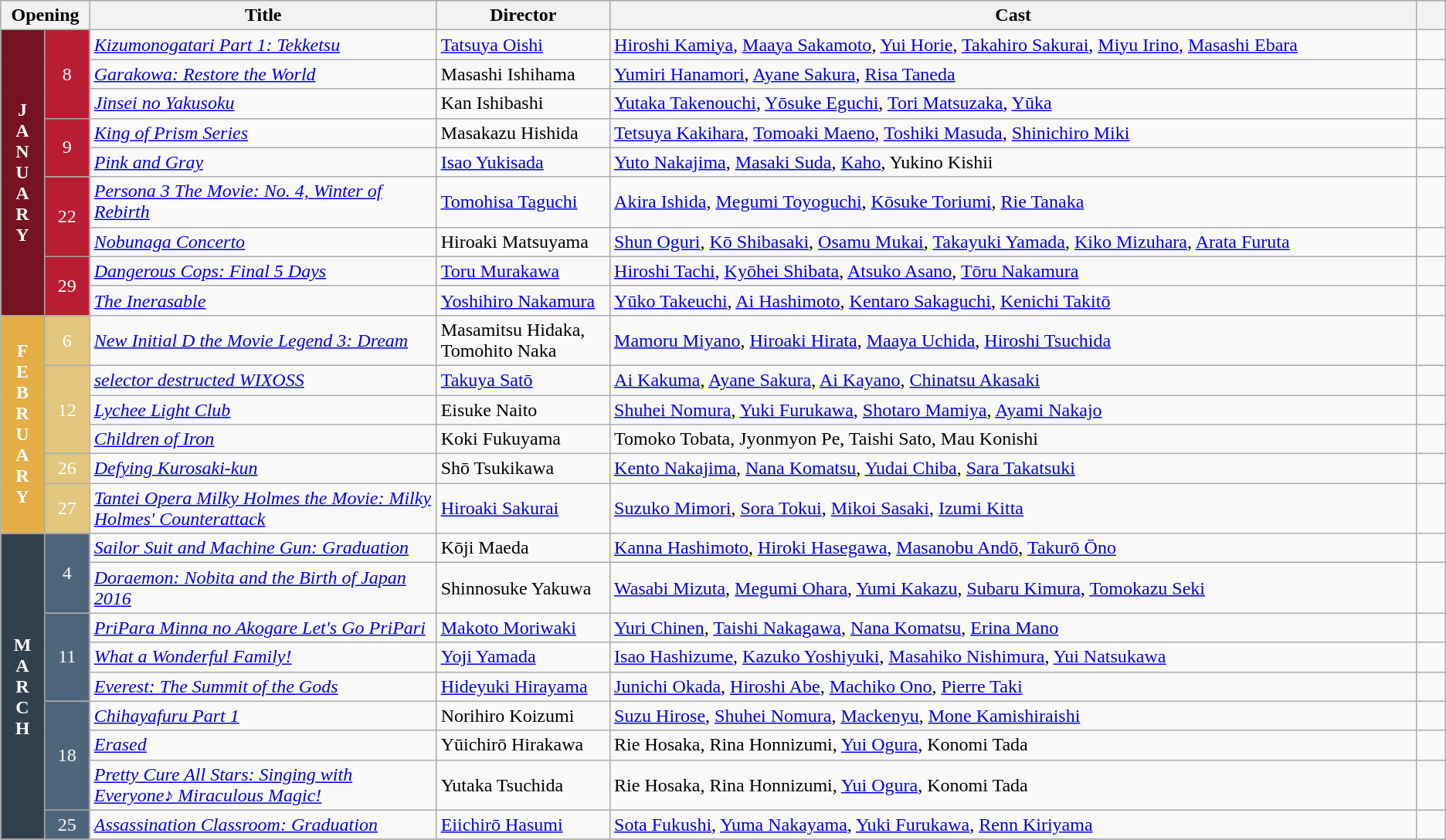<table class="wikitable">
<tr style="background:#b0e0e6; text-align:center;">
<th colspan="2">Opening</th>
<th style="width:24%;">Title</th>
<th style="width:12%">Director</th>
<th>Cast</th>
<th style="width:2%;"></th>
</tr>
<tr>
<th rowspan="9" style="text-align:center; background:#761221; color:white;">J<br>A<br>N<br>U<br>A<br>R<br>Y</th>
<td rowspan="3" style="text-align:center; background:#B81D34; color:white;">8</td>
<td><em><a href='#'>Kizumonogatari Part 1: Tekketsu</a></em></td>
<td><a href='#'>Tatsuya Oishi</a></td>
<td><a href='#'>Hiroshi Kamiya</a>, <a href='#'>Maaya Sakamoto</a>, <a href='#'>Yui Horie</a>, <a href='#'>Takahiro Sakurai</a>, <a href='#'>Miyu Irino</a>, <a href='#'>Masashi Ebara</a></td>
<td></td>
</tr>
<tr>
<td><em><a href='#'>Garakowa: Restore the World</a></em></td>
<td>Masashi Ishihama</td>
<td><a href='#'>Yumiri Hanamori</a>, <a href='#'>Ayane Sakura</a>, <a href='#'>Risa Taneda</a></td>
<td></td>
</tr>
<tr>
<td><em><a href='#'>Jinsei no Yakusoku</a></em></td>
<td>Kan Ishibashi</td>
<td><a href='#'>Yutaka Takenouchi</a>, <a href='#'>Yōsuke Eguchi</a>, <a href='#'>Tori Matsuzaka</a>, <a href='#'>Yūka</a></td>
<td></td>
</tr>
<tr>
<td rowspan="2" style="text-align:center; background:#B81D34; color:white;">9</td>
<td><em><a href='#'>King of Prism Series</a></em></td>
<td>Masakazu Hishida</td>
<td><a href='#'>Tetsuya Kakihara</a>, <a href='#'>Tomoaki Maeno</a>, <a href='#'>Toshiki Masuda</a>, <a href='#'>Shinichiro Miki</a></td>
<td></td>
</tr>
<tr>
<td><em><a href='#'>Pink and Gray</a></em></td>
<td><a href='#'>Isao Yukisada</a></td>
<td><a href='#'>Yuto Nakajima</a>, <a href='#'>Masaki Suda</a>, <a href='#'>Kaho</a>, Yukino Kishii</td>
<td></td>
</tr>
<tr>
<td rowspan="2" style="text-align:center; background:#B81D34; color:white;">22</td>
<td><em><a href='#'>Persona 3 The Movie: No. 4, Winter of Rebirth</a></em></td>
<td><a href='#'>Tomohisa Taguchi</a></td>
<td><a href='#'>Akira Ishida</a>, <a href='#'>Megumi Toyoguchi</a>, <a href='#'>Kōsuke Toriumi</a>, <a href='#'>Rie Tanaka</a></td>
<td></td>
</tr>
<tr>
<td><em><a href='#'>Nobunaga Concerto</a></em></td>
<td>Hiroaki Matsuyama</td>
<td><a href='#'>Shun Oguri</a>, <a href='#'>Kō Shibasaki</a>, <a href='#'>Osamu Mukai</a>, <a href='#'>Takayuki Yamada</a>, <a href='#'>Kiko Mizuhara</a>, <a href='#'>Arata Furuta</a></td>
<td></td>
</tr>
<tr>
<td rowspan="2" style="text-align:center; background:#B81D34; color:white;">29</td>
<td><em><a href='#'>Dangerous Cops: Final 5 Days</a></em></td>
<td><a href='#'>Toru Murakawa</a></td>
<td><a href='#'>Hiroshi Tachi</a>, <a href='#'>Kyōhei Shibata</a>, <a href='#'>Atsuko Asano</a>, <a href='#'>Tōru Nakamura</a></td>
<td></td>
</tr>
<tr>
<td><em><a href='#'>The Inerasable</a></em></td>
<td><a href='#'>Yoshihiro Nakamura</a></td>
<td><a href='#'>Yūko Takeuchi</a>, <a href='#'>Ai Hashimoto</a>, <a href='#'>Kentaro Sakaguchi</a>, <a href='#'>Kenichi Takitō</a></td>
<td></td>
</tr>
<tr>
<th rowspan="6" style="text-align:center; background:#E4AD45; color:white;">F<br>E<br>B<br>R<br>U<br>A<br>R<br>Y</th>
<td rowspan="1" style="text-align:center; background:#E2C67D; color:white;">6</td>
<td><em><a href='#'>New Initial D the Movie Legend 3: Dream</a></em></td>
<td>Masamitsu Hidaka, Tomohito Naka</td>
<td><a href='#'>Mamoru Miyano</a>, <a href='#'>Hiroaki Hirata</a>, <a href='#'>Maaya Uchida</a>, <a href='#'>Hiroshi Tsuchida</a></td>
<td></td>
</tr>
<tr>
<td rowspan="3" style="text-align:center; background:#E2C67D; color:white;">12</td>
<td><em><a href='#'>selector destructed WIXOSS</a></em></td>
<td><a href='#'>Takuya Satō</a></td>
<td><a href='#'>Ai Kakuma</a>, <a href='#'>Ayane Sakura</a>, <a href='#'>Ai Kayano</a>, <a href='#'>Chinatsu Akasaki</a></td>
<td></td>
</tr>
<tr>
<td><em><a href='#'>Lychee Light Club</a></em></td>
<td>Eisuke Naito</td>
<td><a href='#'>Shuhei Nomura</a>, <a href='#'>Yuki Furukawa</a>, <a href='#'>Shotaro Mamiya</a>, <a href='#'>Ayami Nakajo</a></td>
<td></td>
</tr>
<tr>
<td><em><a href='#'>Children of Iron</a></em></td>
<td>Koki Fukuyama</td>
<td>Tomoko Tobata, Jyonmyon Pe, Taishi Sato, Mau Konishi</td>
<td></td>
</tr>
<tr>
<td rowspan="1" style="text-align:center; background:#E2C67D; color:white;">26</td>
<td><em><a href='#'>Defying Kurosaki-kun</a></em></td>
<td>Shō Tsukikawa</td>
<td><a href='#'>Kento Nakajima</a>, <a href='#'>Nana Komatsu</a>, <a href='#'>Yudai Chiba</a>, <a href='#'>Sara Takatsuki</a></td>
<td></td>
</tr>
<tr>
<td rowspan="1" style="text-align:center; background:#E2C67D; color:white;">27</td>
<td><em><a href='#'>Tantei Opera Milky Holmes the Movie: Milky Holmes' Counterattack</a></em></td>
<td><a href='#'>Hiroaki Sakurai</a></td>
<td><a href='#'>Suzuko Mimori</a>, <a href='#'>Sora Tokui</a>, <a href='#'>Mikoi Sasaki</a>, <a href='#'>Izumi Kitta</a></td>
<td></td>
</tr>
<tr>
<th rowspan="9" style="text-align:center; background:#32404E; color:white;">M<br>A<br>R<br>C<br>H</th>
<td rowspan="2" style="text-align:center; background:#4F657B; color:white;">4</td>
<td><em><a href='#'>Sailor Suit and Machine Gun: Graduation</a></em></td>
<td>Kōji Maeda</td>
<td><a href='#'>Kanna Hashimoto</a>, <a href='#'>Hiroki Hasegawa</a>, <a href='#'>Masanobu Andō</a>, <a href='#'>Takurō Ōno</a></td>
<td></td>
</tr>
<tr>
<td><em><a href='#'>Doraemon: Nobita and the Birth of Japan 2016</a></em></td>
<td>Shinnosuke Yakuwa</td>
<td><a href='#'>Wasabi Mizuta</a>, <a href='#'>Megumi Ohara</a>, <a href='#'>Yumi Kakazu</a>, <a href='#'>Subaru Kimura</a>, <a href='#'>Tomokazu Seki</a></td>
<td></td>
</tr>
<tr>
<td rowspan="3" style="text-align:center; background:#4F657B; color:white;">11</td>
<td><em><a href='#'>PriPara Minna no Akogare Let's Go PriPari</a></em></td>
<td><a href='#'>Makoto Moriwaki</a></td>
<td><a href='#'>Yuri Chinen</a>, <a href='#'>Taishi Nakagawa</a>, <a href='#'>Nana Komatsu</a>, <a href='#'>Erina Mano</a></td>
<td></td>
</tr>
<tr>
<td><em><a href='#'>What a Wonderful Family!</a></em></td>
<td><a href='#'>Yoji Yamada</a></td>
<td><a href='#'>Isao Hashizume</a>, <a href='#'>Kazuko Yoshiyuki</a>, <a href='#'>Masahiko Nishimura</a>, <a href='#'>Yui Natsukawa</a></td>
<td></td>
</tr>
<tr>
<td><em><a href='#'>Everest: The Summit of the Gods</a></em></td>
<td><a href='#'>Hideyuki Hirayama</a></td>
<td><a href='#'>Junichi Okada</a>, <a href='#'>Hiroshi Abe</a>, <a href='#'>Machiko Ono</a>, <a href='#'>Pierre Taki</a></td>
<td></td>
</tr>
<tr>
<td rowspan="3" style="text-align:center; background:#4F657B; color:white;">18</td>
<td><em><a href='#'>Chihayafuru Part 1</a></em></td>
<td>Norihiro Koizumi</td>
<td><a href='#'>Suzu Hirose</a>, <a href='#'>Shuhei Nomura</a>, <a href='#'>Mackenyu</a>, <a href='#'>Mone Kamishiraishi</a></td>
<td></td>
</tr>
<tr>
<td><em><a href='#'>Erased</a></em></td>
<td>Yūichirō Hirakawa</td>
<td>Rie Hosaka, Rina Honnizumi, <a href='#'>Yui Ogura</a>, Konomi Tada</td>
<td></td>
</tr>
<tr>
<td><em><a href='#'>Pretty Cure All Stars: Singing with Everyone♪ Miraculous Magic!</a></em></td>
<td>Yutaka Tsuchida</td>
<td>Rie Hosaka, Rina Honnizumi, <a href='#'>Yui Ogura</a>, Konomi Tada</td>
<td></td>
</tr>
<tr>
<td rowspan="1" style="text-align:center; background:#4F657B; color:white;">25</td>
<td><em><a href='#'>Assassination Classroom: Graduation</a></em></td>
<td><a href='#'>Eiichirō Hasumi</a></td>
<td><a href='#'>Sota Fukushi</a>, <a href='#'>Yuma Nakayama</a>, <a href='#'>Yuki Furukawa</a>, <a href='#'>Renn Kiriyama</a></td>
<td></td>
</tr>
<tr>
</tr>
</table>
